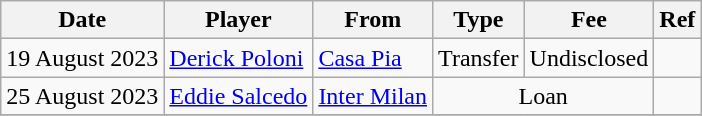<table class="wikitable">
<tr>
<th>Date</th>
<th>Player</th>
<th>From</th>
<th>Type</th>
<th>Fee</th>
<th>Ref</th>
</tr>
<tr>
<td>19 August 2023</td>
<td> <a href='#'>Derick Poloni</a></td>
<td> <a href='#'>Casa Pia</a></td>
<td>Transfer</td>
<td>Undisclosed</td>
<td></td>
</tr>
<tr>
<td>25 August 2023</td>
<td> <a href='#'>Eddie Salcedo</a></td>
<td> <a href='#'>Inter Milan</a></td>
<td colspan=2 align=center>Loan</td>
<td></td>
</tr>
<tr>
</tr>
</table>
